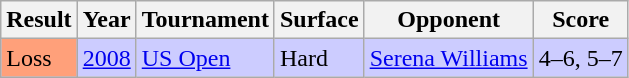<table class="sortable wikitable">
<tr>
<th>Result</th>
<th>Year</th>
<th>Tournament</th>
<th>Surface</th>
<th>Opponent</th>
<th>Score</th>
</tr>
<tr style="background:#ccf;">
<td bgcolor=FFA07A>Loss</td>
<td><a href='#'>2008</a></td>
<td><a href='#'>US Open</a></td>
<td>Hard</td>
<td> <a href='#'>Serena Williams</a></td>
<td>4–6, 5–7</td>
</tr>
</table>
